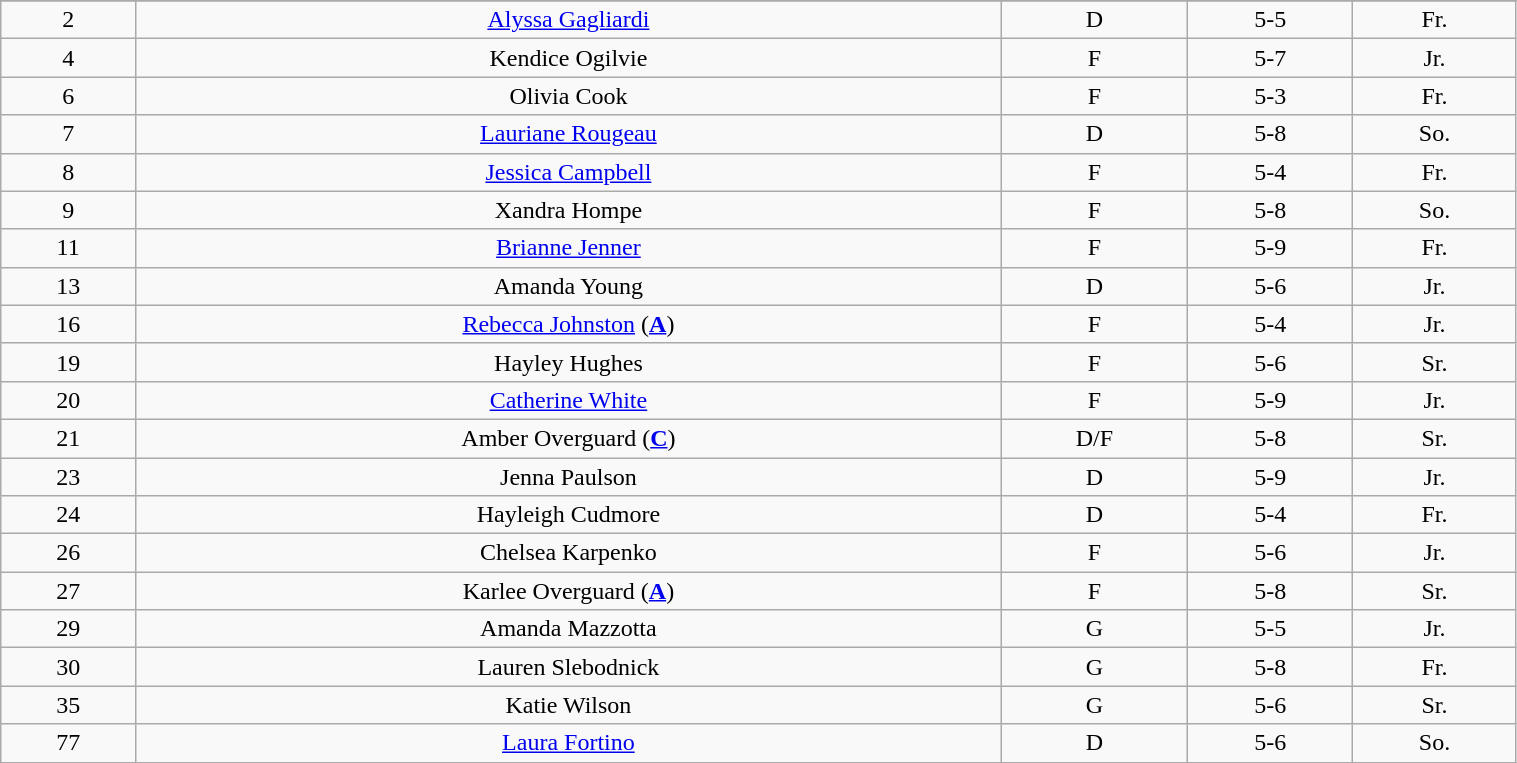<table class="wikitable" style="width:80%;">
<tr>
</tr>
<tr style="text-align:center;" bgcolor="">
<td>2</td>
<td><a href='#'>Alyssa Gagliardi</a></td>
<td>D</td>
<td>5-5</td>
<td>Fr.</td>
</tr>
<tr style="text-align:center;" bgcolor="">
<td>4</td>
<td>Kendice Ogilvie</td>
<td>F</td>
<td>5-7</td>
<td>Jr.</td>
</tr>
<tr style="text-align:center;" bgcolor="">
<td>6</td>
<td>Olivia Cook</td>
<td>F</td>
<td>5-3</td>
<td>Fr.</td>
</tr>
<tr style="text-align:center;" bgcolor="">
<td>7</td>
<td><a href='#'>Lauriane Rougeau</a></td>
<td>D</td>
<td>5-8</td>
<td>So.</td>
</tr>
<tr style="text-align:center;" bgcolor="">
<td>8</td>
<td><a href='#'>Jessica Campbell</a></td>
<td>F</td>
<td>5-4</td>
<td>Fr.</td>
</tr>
<tr style="text-align:center;" bgcolor="">
<td>9</td>
<td>Xandra Hompe</td>
<td>F</td>
<td>5-8</td>
<td>So.</td>
</tr>
<tr style="text-align:center;" bgcolor="">
<td>11</td>
<td><a href='#'>Brianne Jenner</a></td>
<td>F</td>
<td>5-9</td>
<td>Fr.</td>
</tr>
<tr style="text-align:center;" bgcolor="">
<td>13</td>
<td>Amanda Young</td>
<td>D</td>
<td>5-6</td>
<td>Jr.</td>
</tr>
<tr style="text-align:center;" bgcolor="">
<td>16</td>
<td><a href='#'>Rebecca Johnston</a> (<strong><a href='#'>A</a></strong>)</td>
<td>F</td>
<td>5-4</td>
<td>Jr.</td>
</tr>
<tr style="text-align:center;" bgcolor="">
<td>19</td>
<td>Hayley Hughes</td>
<td>F</td>
<td>5-6</td>
<td>Sr.</td>
</tr>
<tr style="text-align:center;" bgcolor="">
<td>20</td>
<td><a href='#'>Catherine White</a></td>
<td>F</td>
<td>5-9</td>
<td>Jr.</td>
</tr>
<tr style="text-align:center;" bgcolor="">
<td>21</td>
<td>Amber Overguard (<strong><a href='#'>C</a></strong>)</td>
<td>D/F</td>
<td>5-8</td>
<td>Sr.</td>
</tr>
<tr style="text-align:center;" bgcolor="">
<td>23</td>
<td>Jenna Paulson</td>
<td>D</td>
<td>5-9</td>
<td>Jr.</td>
</tr>
<tr style="text-align:center;" bgcolor="">
<td>24</td>
<td>Hayleigh Cudmore</td>
<td>D</td>
<td>5-4</td>
<td>Fr.</td>
</tr>
<tr style="text-align:center;" bgcolor="">
<td>26</td>
<td>Chelsea Karpenko</td>
<td>F</td>
<td>5-6</td>
<td>Jr.</td>
</tr>
<tr style="text-align:center;" bgcolor="">
<td>27</td>
<td>Karlee Overguard (<strong><a href='#'>A</a></strong>)</td>
<td>F</td>
<td>5-8</td>
<td>Sr.</td>
</tr>
<tr style="text-align:center;" bgcolor="">
<td>29</td>
<td>Amanda Mazzotta</td>
<td>G</td>
<td>5-5</td>
<td>Jr.</td>
</tr>
<tr style="text-align:center;" bgcolor="">
<td>30</td>
<td>Lauren Slebodnick</td>
<td>G</td>
<td>5-8</td>
<td>Fr.</td>
</tr>
<tr style="text-align:center;" bgcolor="">
<td>35</td>
<td>Katie Wilson</td>
<td>G</td>
<td>5-6</td>
<td>Sr.</td>
</tr>
<tr style="text-align:center;" bgcolor="">
<td>77</td>
<td><a href='#'>Laura Fortino</a></td>
<td>D</td>
<td>5-6</td>
<td>So.</td>
</tr>
</table>
